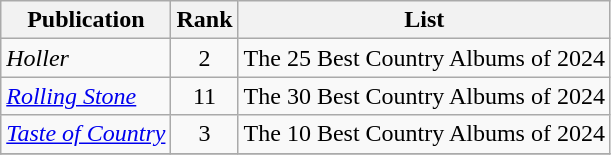<table class="wikitable plainrowheaders sortable">
<tr>
<th>Publication</th>
<th data-sort-type="number">Rank</th>
<th scope="col" class="unsortable">List</th>
</tr>
<tr>
<td><em>Holler</em></td>
<td align=center>2</td>
<td>The 25 Best Country Albums of 2024</td>
</tr>
<tr>
<td><em><a href='#'>Rolling Stone</a></em></td>
<td align=center>11</td>
<td>The 30 Best Country Albums of 2024</td>
</tr>
<tr>
<td><em><a href='#'>Taste of Country</a></em></td>
<td align=center>3</td>
<td>The 10 Best Country Albums of 2024</td>
</tr>
<tr>
</tr>
</table>
